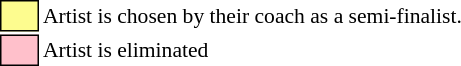<table class="toccolours" style="font-size: 90%; white-space: nowrap;">
<tr>
<td style="background:#fdfc8f; border:1px solid black;">      </td>
<td>Artist is chosen by their coach as a semi-finalist.</td>
</tr>
<tr>
<td style="background:pink; border:1px solid black;">      </td>
<td>Artist is eliminated</td>
</tr>
</table>
